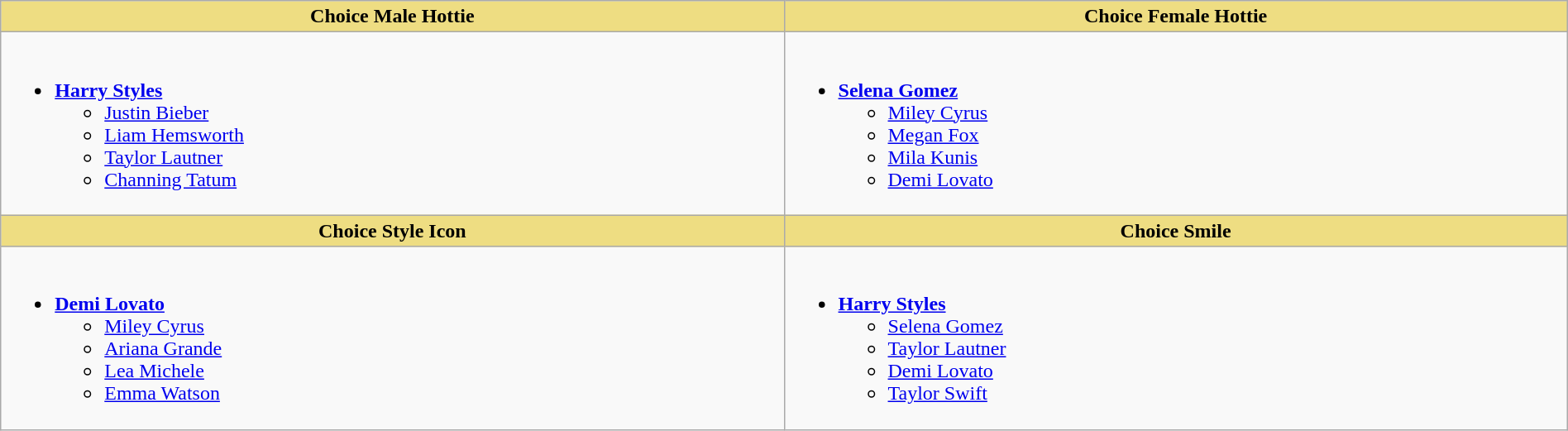<table class="wikitable" style="width:100%">
<tr>
<th style="background:#EEDD82; width:50%">Choice Male Hottie</th>
<th style="background:#EEDD82; width:50%">Choice Female Hottie</th>
</tr>
<tr>
<td valign="top"><br><ul><li><strong><a href='#'>Harry Styles</a></strong><ul><li><a href='#'>Justin Bieber</a></li><li><a href='#'>Liam Hemsworth</a></li><li><a href='#'>Taylor Lautner</a></li><li><a href='#'>Channing Tatum</a></li></ul></li></ul></td>
<td valign="top"><br><ul><li><strong><a href='#'>Selena Gomez</a></strong><ul><li><a href='#'>Miley Cyrus</a></li><li><a href='#'>Megan Fox</a></li><li><a href='#'>Mila Kunis</a></li><li><a href='#'>Demi Lovato</a></li></ul></li></ul></td>
</tr>
<tr>
<th style="background:#EEDD82; width:50%">Choice Style Icon</th>
<th style="background:#EEDD82; width:50%">Choice Smile</th>
</tr>
<tr>
<td valign="top"><br><ul><li><strong><a href='#'>Demi Lovato</a></strong><ul><li><a href='#'>Miley Cyrus</a></li><li><a href='#'>Ariana Grande</a></li><li><a href='#'>Lea Michele</a></li><li><a href='#'>Emma Watson</a></li></ul></li></ul></td>
<td valign="top"><br><ul><li><strong><a href='#'>Harry Styles</a></strong><ul><li><a href='#'>Selena Gomez</a></li><li><a href='#'>Taylor Lautner</a></li><li><a href='#'>Demi Lovato</a></li><li><a href='#'>Taylor Swift</a></li></ul></li></ul></td>
</tr>
</table>
